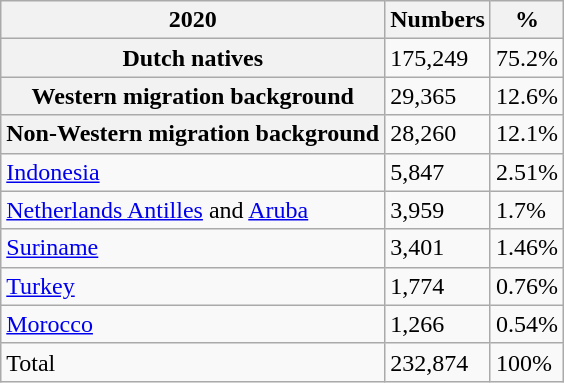<table class="wikitable">
<tr>
<th>2020</th>
<th>Numbers</th>
<th>%</th>
</tr>
<tr>
<th>Dutch natives</th>
<td>175,249</td>
<td>75.2%</td>
</tr>
<tr>
<th>Western migration background</th>
<td>29,365</td>
<td>12.6%</td>
</tr>
<tr>
<th>Non-Western migration background</th>
<td>28,260</td>
<td>12.1%</td>
</tr>
<tr>
<td><a href='#'>Indonesia</a></td>
<td>5,847</td>
<td>2.51%</td>
</tr>
<tr>
<td><a href='#'>Netherlands Antilles</a> and <a href='#'>Aruba</a></td>
<td>3,959</td>
<td>1.7%</td>
</tr>
<tr>
<td><a href='#'>Suriname</a></td>
<td>3,401</td>
<td>1.46%</td>
</tr>
<tr>
<td><a href='#'>Turkey</a></td>
<td>1,774</td>
<td>0.76%</td>
</tr>
<tr>
<td><a href='#'>Morocco</a></td>
<td>1,266</td>
<td>0.54%</td>
</tr>
<tr>
<td>Total</td>
<td>232,874</td>
<td>100%</td>
</tr>
</table>
